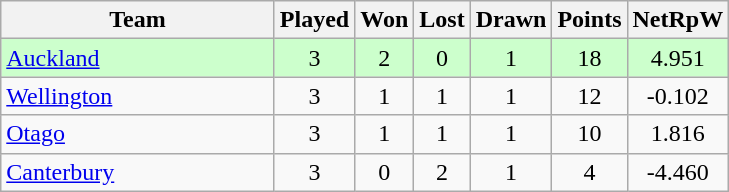<table class="wikitable" style="text-align:center;">
<tr>
<th width=175>Team</th>
<th style="width:30px;" abbr="Played">Played</th>
<th style="width:30px;" abbr="Won">Won</th>
<th style="width:30px;" abbr="Lost">Lost</th>
<th style="width:30px;" abbr="Drawn">Drawn</th>
<th style="width:30px;" abbr="Points">Points</th>
<th style="width:30px;" abbr="NetRpW">NetRpW</th>
</tr>
<tr style="background:#cfc">
<td style="text-align:left;"><a href='#'>Auckland</a></td>
<td>3</td>
<td>2</td>
<td>0</td>
<td>1</td>
<td>18</td>
<td>4.951</td>
</tr>
<tr>
<td style="text-align:left;"><a href='#'>Wellington</a></td>
<td>3</td>
<td>1</td>
<td>1</td>
<td>1</td>
<td>12</td>
<td>-0.102</td>
</tr>
<tr>
<td style="text-align:left;"><a href='#'>Otago</a></td>
<td>3</td>
<td>1</td>
<td>1</td>
<td>1</td>
<td>10</td>
<td>1.816</td>
</tr>
<tr>
<td style="text-align:left;"><a href='#'>Canterbury</a></td>
<td>3</td>
<td>0</td>
<td>2</td>
<td>1</td>
<td>4</td>
<td>-4.460</td>
</tr>
</table>
